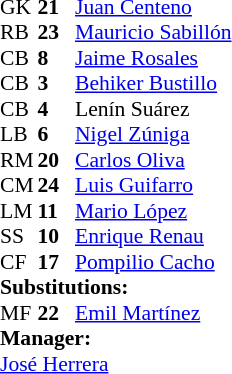<table style="font-size: 90%" cellspacing="0" cellpadding="0">
<tr>
<td colspan=4></td>
</tr>
<tr>
<th width="25"></th>
<th width="25"></th>
</tr>
<tr>
<td>GK</td>
<td><strong>21</strong></td>
<td> <a href='#'>Juan Centeno</a></td>
</tr>
<tr>
<td>RB</td>
<td><strong>23</strong></td>
<td> <a href='#'>Mauricio Sabillón</a></td>
</tr>
<tr>
<td>CB</td>
<td><strong>8</strong></td>
<td> <a href='#'>Jaime Rosales</a></td>
</tr>
<tr>
<td>CB</td>
<td><strong>3</strong></td>
<td> <a href='#'>Behiker Bustillo</a></td>
</tr>
<tr>
<td>CB</td>
<td><strong>4</strong></td>
<td> Lenín Suárez</td>
</tr>
<tr>
<td>LB</td>
<td><strong>6</strong></td>
<td> <a href='#'>Nigel Zúniga</a></td>
</tr>
<tr>
<td>RM</td>
<td><strong>20</strong></td>
<td> <a href='#'>Carlos Oliva</a></td>
</tr>
<tr>
<td>CM</td>
<td><strong>24</strong></td>
<td> <a href='#'>Luis Guifarro</a></td>
</tr>
<tr>
<td>LM</td>
<td><strong>11</strong></td>
<td> <a href='#'>Mario López</a></td>
<td></td>
<td></td>
</tr>
<tr>
<td>SS</td>
<td><strong>10</strong></td>
<td> <a href='#'>Enrique Renau</a></td>
</tr>
<tr>
<td>CF</td>
<td><strong>17</strong></td>
<td> <a href='#'>Pompilio Cacho</a></td>
</tr>
<tr>
<td colspan=3><strong>Substitutions:</strong></td>
</tr>
<tr>
<td>MF</td>
<td><strong>22</strong></td>
<td> <a href='#'>Emil Martínez</a></td>
<td></td>
<td></td>
</tr>
<tr>
<td colspan=3><strong>Manager:</strong></td>
</tr>
<tr>
<td colspan=3> <a href='#'>José Herrera</a></td>
</tr>
</table>
